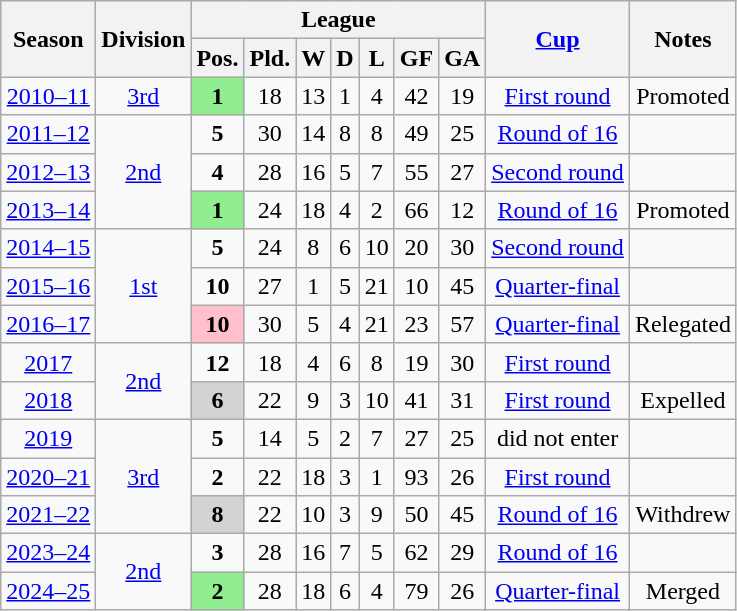<table class="wikitable">
<tr>
<th rowspan="2">Season</th>
<th rowspan="2">Division</th>
<th colspan="7">League</th>
<th rowspan="2"><a href='#'>Cup</a></th>
<th rowspan="2">Notes</th>
</tr>
<tr>
<th>Pos.</th>
<th>Pld.</th>
<th>W</th>
<th>D</th>
<th>L</th>
<th>GF</th>
<th>GA</th>
</tr>
<tr>
<td align=center><a href='#'>2010–11</a></td>
<td align=center><a href='#'>3rd</a></td>
<td align=center bgcolor=lightgreen><strong>1</strong></td>
<td align=center>18</td>
<td align=center>13</td>
<td align=center>1</td>
<td align=center>4</td>
<td align=center>42</td>
<td align=center>19</td>
<td align=center><a href='#'>First round</a></td>
<td align=center>Promoted</td>
</tr>
<tr>
<td align=center><a href='#'>2011–12</a></td>
<td align=center rowspan=3><a href='#'>2nd</a></td>
<td align=center><strong>5</strong></td>
<td align=center>30</td>
<td align=center>14</td>
<td align=center>8</td>
<td align=center>8</td>
<td align=center>49</td>
<td align=center>25</td>
<td align=center><a href='#'>Round of 16</a></td>
<td align=center></td>
</tr>
<tr>
<td align=center><a href='#'>2012–13</a></td>
<td align=center><strong>4</strong></td>
<td align=center>28</td>
<td align=center>16</td>
<td align=center>5</td>
<td align=center>7</td>
<td align=center>55</td>
<td align=center>27</td>
<td align=center><a href='#'>Second round</a></td>
<td align=center></td>
</tr>
<tr>
<td align=center><a href='#'>2013–14</a></td>
<td align=center bgcolor=lightgreen><strong>1</strong></td>
<td align=center>24</td>
<td align=center>18</td>
<td align=center>4</td>
<td align=center>2</td>
<td align=center>66</td>
<td align=center>12</td>
<td align=center><a href='#'>Round of 16</a></td>
<td align=center>Promoted</td>
</tr>
<tr>
<td align=center><a href='#'>2014–15</a></td>
<td align=center rowspan=3><a href='#'>1st</a></td>
<td align=center><strong>5</strong></td>
<td align=center>24</td>
<td align=center>8</td>
<td align=center>6</td>
<td align=center>10</td>
<td align=center>20</td>
<td align=center>30</td>
<td align=center><a href='#'>Second round</a></td>
<td align=center></td>
</tr>
<tr>
<td align=center><a href='#'>2015–16</a></td>
<td align=center><strong>10</strong></td>
<td align=center>27</td>
<td align=center>1</td>
<td align=center>5</td>
<td align=center>21</td>
<td align=center>10</td>
<td align=center>45</td>
<td align=center><a href='#'>Quarter-final</a></td>
<td align=center></td>
</tr>
<tr>
<td align=center><a href='#'>2016–17</a></td>
<td align=center bgcolor=pink><strong>10</strong></td>
<td align=center>30</td>
<td align=center>5</td>
<td align=center>4</td>
<td align=center>21</td>
<td align=center>23</td>
<td align=center>57</td>
<td align=center><a href='#'>Quarter-final</a></td>
<td align=center>Relegated</td>
</tr>
<tr>
<td align=center><a href='#'>2017</a></td>
<td align=center rowspan=2><a href='#'>2nd</a></td>
<td align=center><strong>12</strong></td>
<td align=center>18</td>
<td align=center>4</td>
<td align=center>6</td>
<td align=center>8</td>
<td align=center>19</td>
<td align=center>30</td>
<td align=center><a href='#'>First round</a></td>
<td align=center></td>
</tr>
<tr>
<td align=center><a href='#'>2018</a></td>
<td align=center bgcolor=lightgrey><strong>6</strong></td>
<td align=center>22</td>
<td align=center>9</td>
<td align=center>3</td>
<td align=center>10</td>
<td align=center>41</td>
<td align=center>31</td>
<td align=center><a href='#'>First round</a></td>
<td align=center>Expelled</td>
</tr>
<tr>
<td align=center><a href='#'>2019</a></td>
<td align=center rowspan=3><a href='#'>3rd</a></td>
<td align=center><strong>5</strong></td>
<td align=center>14</td>
<td align=center>5</td>
<td align=center>2</td>
<td align=center>7</td>
<td align=center>27</td>
<td align=center>25</td>
<td align=center>did not enter</td>
<td align=center></td>
</tr>
<tr>
<td align=center><a href='#'>2020–21</a></td>
<td align=center><strong>2</strong></td>
<td align=center>22</td>
<td align=center>18</td>
<td align=center>3</td>
<td align=center>1</td>
<td align=center>93</td>
<td align=center>26</td>
<td align=center><a href='#'>First round</a></td>
<td align=center></td>
</tr>
<tr>
<td align=center><a href='#'>2021–22</a></td>
<td align=center bgcolor=lightgrey><strong>8</strong></td>
<td align=center>22</td>
<td align=center>10</td>
<td align=center>3</td>
<td align=center>9</td>
<td align=center>50</td>
<td align=center>45</td>
<td align=center><a href='#'>Round of 16</a></td>
<td align=center>Withdrew</td>
</tr>
<tr>
<td align=center><a href='#'>2023–24</a></td>
<td align=center rowspan=2><a href='#'>2nd</a></td>
<td align=center><strong>3</strong></td>
<td align=center>28</td>
<td align=center>16</td>
<td align=center>7</td>
<td align=center>5</td>
<td align=center>62</td>
<td align=center>29</td>
<td align=center><a href='#'>Round of 16</a></td>
<td align=center></td>
</tr>
<tr>
<td align=center><a href='#'>2024–25</a></td>
<td align=center bgcolor=lightgreen><strong>2</strong></td>
<td align=center>28</td>
<td align=center>18</td>
<td align=center>6</td>
<td align=center>4</td>
<td align=center>79</td>
<td align=center>26</td>
<td align=center><a href='#'>Quarter-final</a></td>
<td align=center>Merged</td>
</tr>
</table>
